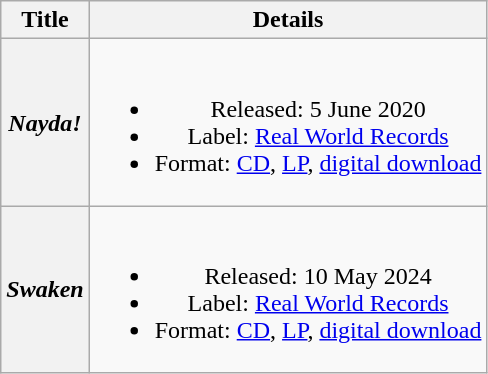<table class="wikitable plainrowheaders" style="text-align: center;">
<tr>
<th scope="col">Title</th>
<th scope="col">Details</th>
</tr>
<tr>
<th scope="row"><em>Nayda!</em></th>
<td><br><ul><li>Released: 5 June 2020</li><li>Label: <a href='#'>Real World Records</a></li><li>Format: <a href='#'>CD</a>, <a href='#'>LP</a>, <a href='#'>digital download</a></li></ul></td>
</tr>
<tr>
<th scope="row"><em>Swaken</em></th>
<td><br><ul><li>Released: 10 May 2024</li><li>Label: <a href='#'>Real World Records</a></li><li>Format: <a href='#'>CD</a>, <a href='#'>LP</a>, <a href='#'>digital download</a></li></ul></td>
</tr>
</table>
